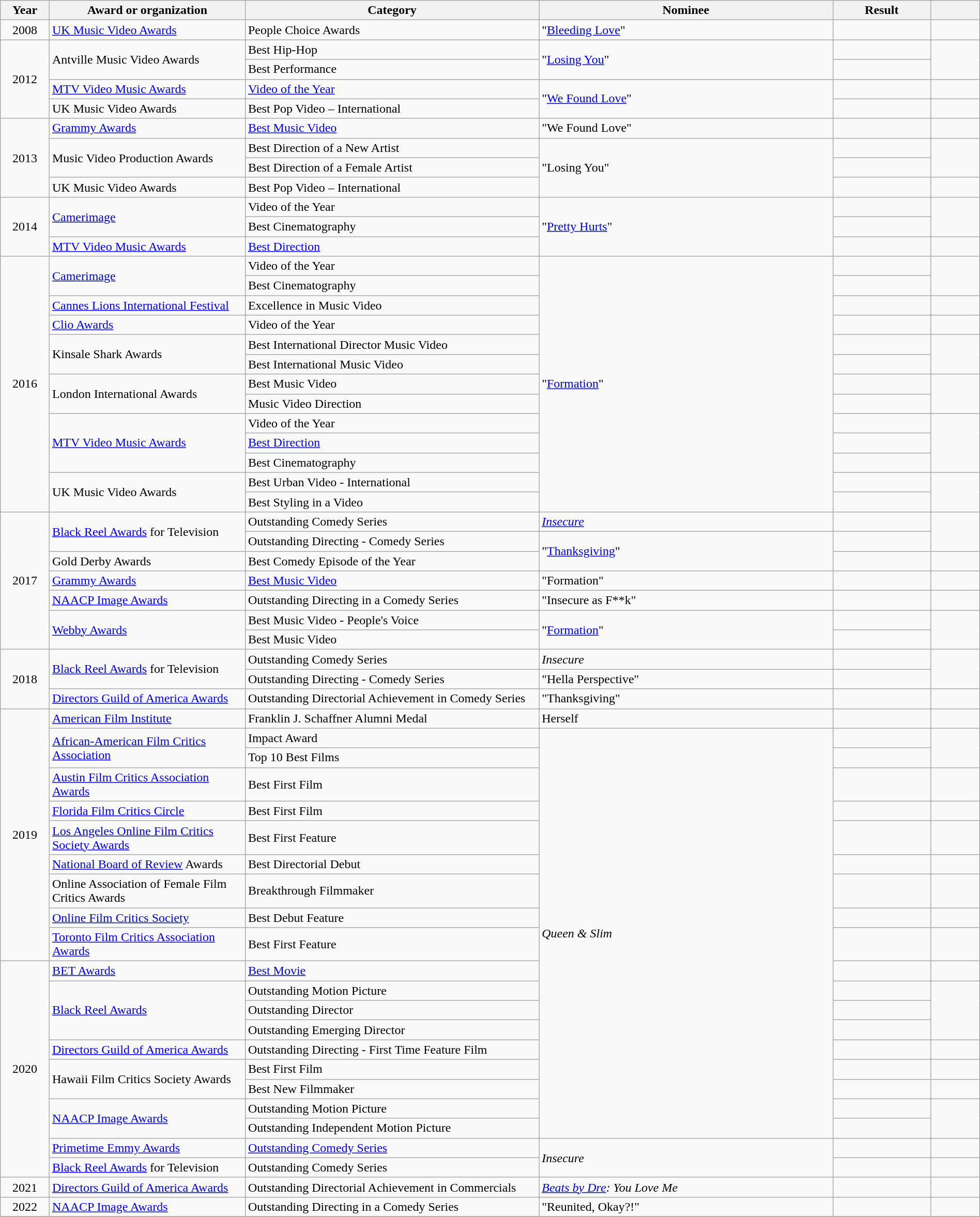<table class="wikitable sortable" style="width:100%;">
<tr>
<th style="width:5%;">Year</th>
<th style="width:20%;">Award or organization</th>
<th style="width:30%;">Category</th>
<th style="width:30%;">Nominee</th>
<th style="width:10%;">Result</th>
<th style="width:5%;"></th>
</tr>
<tr>
<td rowspan="1" style="text-align:center;">2008</td>
<td scope="row" rowspan="1"><a href='#'>UK Music Video Awards</a></td>
<td>People Choice Awards</td>
<td rowspan="1">"<a href='#'>Bleeding Love</a>" </td>
<td></td>
<td rowspan="1" align="center"></td>
</tr>
<tr>
<td rowspan="4" style="text-align:center;">2012</td>
<td scope="row" rowspan="2">Antville Music Video Awards</td>
<td>Best Hip-Hop</td>
<td rowspan="2">"<a href='#'>Losing You</a>" </td>
<td></td>
<td rowspan="2" align="center"></td>
</tr>
<tr>
<td>Best Performance</td>
<td></td>
</tr>
<tr>
<td scope="row" rowspan="1"><a href='#'>MTV Video Music Awards</a></td>
<td><a href='#'>Video of the Year</a></td>
<td rowspan="2">"<a href='#'>We Found Love</a>" </td>
<td></td>
<td rowspan="1" align="center"></td>
</tr>
<tr>
<td scope="row" rowspan="1">UK Music Video Awards</td>
<td>Best Pop Video – International</td>
<td></td>
<td rowspan="1" align="center"></td>
</tr>
<tr>
<td rowspan="4" style="text-align:center;">2013</td>
<td><a href='#'>Grammy Awards</a></td>
<td><a href='#'>Best Music Video</a></td>
<td rowspan="1">"We Found Love" </td>
<td></td>
<td align="center"></td>
</tr>
<tr>
<td scope="row" rowspan="2">Music Video Production Awards</td>
<td>Best Direction of a New Artist</td>
<td rowspan="3">"Losing You" </td>
<td></td>
<td rowspan="2" align="center"></td>
</tr>
<tr>
<td>Best Direction of a Female Artist</td>
<td></td>
</tr>
<tr>
<td scope="row" rowspan="1">UK Music Video Awards</td>
<td>Best Pop Video – International</td>
<td></td>
<td rowspan="1" align="center"></td>
</tr>
<tr>
<td rowspan="3" style="text-align:center;">2014</td>
<td scope="row" rowspan="2"><a href='#'>Camerimage</a></td>
<td>Video of the Year</td>
<td rowspan="3">"<a href='#'>Pretty Hurts</a>" </td>
<td></td>
<td rowspan="2" align="center"></td>
</tr>
<tr>
<td>Best Cinematography</td>
<td></td>
</tr>
<tr>
<td scope="row" rowspan="1"><a href='#'>MTV Video Music Awards</a></td>
<td><a href='#'>Best Direction</a></td>
<td></td>
<td rowspan="1" align="center"></td>
</tr>
<tr>
<td rowspan="13" style="text-align:center;">2016</td>
<td scope="row" rowspan="2"><a href='#'>Camerimage</a></td>
<td>Video of the Year</td>
<td rowspan="13">"<a href='#'>Formation</a>" </td>
<td></td>
<td rowspan="2" align="center"></td>
</tr>
<tr>
<td>Best Cinematography</td>
<td></td>
</tr>
<tr>
<td><a href='#'>Cannes Lions International Festival</a></td>
<td>Excellence in Music Video</td>
<td></td>
<td rowspan="1" align="center"></td>
</tr>
<tr>
<td><a href='#'>Clio Awards</a></td>
<td>Video of the Year</td>
<td></td>
<td rowspan="1" align="center"></td>
</tr>
<tr>
<td scope="row" rowspan="2">Kinsale Shark Awards</td>
<td>Best International Director Music Video</td>
<td></td>
<td rowspan="2" align="center"></td>
</tr>
<tr>
<td>Best International Music Video</td>
<td></td>
</tr>
<tr>
<td scope="row" rowspan="2">London International Awards</td>
<td>Best Music Video</td>
<td></td>
<td rowspan="2" align="center"></td>
</tr>
<tr>
<td>Music Video Direction</td>
<td></td>
</tr>
<tr>
<td scope="row" rowspan="3"><a href='#'>MTV Video Music Awards</a></td>
<td>Video of the Year</td>
<td></td>
<td rowspan="3" align="center"></td>
</tr>
<tr>
<td><a href='#'>Best Direction</a></td>
<td></td>
</tr>
<tr>
<td>Best Cinematography</td>
<td></td>
</tr>
<tr>
<td scope="row" rowspan="2">UK Music Video Awards</td>
<td>Best Urban Video - International</td>
<td></td>
<td rowspan="2" align="center"></td>
</tr>
<tr>
<td>Best Styling in a Video</td>
<td></td>
</tr>
<tr>
<td rowspan="7" style="text-align:center;">2017</td>
<td scope="row" rowspan="2"><a href='#'>Black Reel Awards</a> for Television</td>
<td>Outstanding Comedy Series</td>
<td rowspan="1"><em><a href='#'>Insecure</a></em></td>
<td></td>
<td rowspan="2" align="center"></td>
</tr>
<tr>
<td>Outstanding Directing - Comedy Series</td>
<td rowspan="2">"<a href='#'>Thanksgiving</a>" </td>
<td></td>
</tr>
<tr>
<td scope="row" rowspan="1">Gold Derby Awards</td>
<td>Best Comedy Episode of the Year</td>
<td></td>
<td rowspan="1" align="center"></td>
</tr>
<tr>
<td><a href='#'>Grammy Awards</a></td>
<td><a href='#'>Best Music Video</a></td>
<td>"Formation" </td>
<td></td>
<td align="center"></td>
</tr>
<tr>
<td scope="row" rowspan="1"><a href='#'>NAACP Image Awards</a></td>
<td>Outstanding Directing in a Comedy Series</td>
<td rowspan="1">"Insecure as F**k"  </td>
<td></td>
<td rowspan="1" align="center"></td>
</tr>
<tr>
<td scope="row" rowspan="2"><a href='#'>Webby Awards</a></td>
<td>Best Music Video - People's Voice</td>
<td rowspan="2">"<a href='#'>Formation</a>" </td>
<td></td>
<td rowspan="2" align="center"></td>
</tr>
<tr>
<td>Best Music Video</td>
<td></td>
</tr>
<tr>
<td rowspan="3" style="text-align:center;">2018</td>
<td scope="row" rowspan="2"><a href='#'>Black Reel Awards</a> for Television</td>
<td>Outstanding Comedy Series</td>
<td rowspan="1"><em>Insecure</em></td>
<td></td>
<td rowspan="2" align="center"></td>
</tr>
<tr>
<td>Outstanding Directing - Comedy Series</td>
<td rowspan="1">"Hella Perspective" </td>
<td></td>
</tr>
<tr>
<td><a href='#'>Directors Guild of America Awards</a></td>
<td>Outstanding Directorial Achievement in Comedy Series</td>
<td rowspan="1">"Thanksgiving"  </td>
<td></td>
<td rowspan="1" align="center"></td>
</tr>
<tr>
<td rowspan="10" style="text-align:center;">2019</td>
<td><a href='#'>American Film Institute</a></td>
<td>Franklin J. Schaffner Alumni Medal</td>
<td>Herself</td>
<td></td>
<td align="center"></td>
</tr>
<tr>
<td scope="row" rowspan="2"><a href='#'>African-American Film Critics Association</a></td>
<td>Impact Award</td>
<td rowspan="18"><em>Queen & Slim</em></td>
<td></td>
<td align="center"rowspan="2"></td>
</tr>
<tr>
<td>Top 10 Best Films</td>
<td></td>
</tr>
<tr>
<td><a href='#'>Austin Film Critics Association Awards</a></td>
<td>Best First Film</td>
<td></td>
<td rowspan="1" align="center"></td>
</tr>
<tr>
<td><a href='#'>Florida Film Critics Circle</a></td>
<td>Best First Film</td>
<td></td>
<td rowspan="1" align="center"></td>
</tr>
<tr>
<td scope="row" rowspan="1"><a href='#'>Los Angeles Online Film Critics Society Awards</a></td>
<td>Best First Feature</td>
<td></td>
<td rowspan="1" align="center"></td>
</tr>
<tr>
<td scope="row" rowspan="1"><a href='#'>National Board of Review</a> Awards</td>
<td>Best Directorial Debut</td>
<td></td>
<td rowspan="1" align="center"></td>
</tr>
<tr>
<td scope="row" rowspan="1">Online Association of Female Film Critics Awards</td>
<td>Breakthrough Filmmaker</td>
<td></td>
<td rowspan="1" align="center"></td>
</tr>
<tr>
<td scope="row" rowspan="1"><a href='#'>Online Film Critics Society</a></td>
<td>Best Debut Feature</td>
<td></td>
<td rowspan="1" align="center"></td>
</tr>
<tr>
<td scope="row" rowspan="1"><a href='#'>Toronto Film Critics Association Awards</a></td>
<td>Best First Feature</td>
<td></td>
<td rowspan="1" align="center"></td>
</tr>
<tr>
<td rowspan="11" style="text-align:center;">2020</td>
<td scope="row" rowspan="1"><a href='#'>BET Awards</a></td>
<td><a href='#'>Best Movie</a></td>
<td></td>
<td rowspan="1" align="center"></td>
</tr>
<tr>
<td scope="row" rowspan="3"><a href='#'>Black Reel Awards</a></td>
<td>Outstanding Motion Picture</td>
<td></td>
<td rowspan="3" align="center"></td>
</tr>
<tr>
<td>Outstanding Director</td>
<td></td>
</tr>
<tr>
<td>Outstanding Emerging Director</td>
<td></td>
</tr>
<tr>
<td scope="row" rowspan="1"><a href='#'>Directors Guild of America Awards</a></td>
<td>Outstanding Directing - First Time Feature Film</td>
<td></td>
<td rowspan="1" align="center"></td>
</tr>
<tr>
<td rowspan="2">Hawaii Film Critics Society Awards</td>
<td>Best First Film</td>
<td></td>
<td></td>
</tr>
<tr>
<td>Best New Filmmaker</td>
<td></td>
<td></td>
</tr>
<tr>
<td scope="row" rowspan="2"><a href='#'>NAACP Image Awards</a></td>
<td>Outstanding Motion Picture</td>
<td></td>
<td rowspan="2" align="center"></td>
</tr>
<tr>
<td>Outstanding Independent Motion Picture</td>
<td></td>
</tr>
<tr>
<td scope="row" rowspan="1"><a href='#'>Primetime Emmy Awards</a></td>
<td><a href='#'>Outstanding Comedy Series</a></td>
<td rowspan="2"><em>Insecure</em></td>
<td></td>
<td rowspan="1" align="center"></td>
</tr>
<tr>
<td scope="row" rowspan="1"><a href='#'>Black Reel Awards</a> for Television</td>
<td>Outstanding Comedy Series</td>
<td></td>
<td rowspan="1" align="center"></td>
</tr>
<tr>
<td style="text-align:center;">2021</td>
<td scope="row" rowspan="1"><a href='#'>Directors Guild of America Awards</a></td>
<td>Outstanding Directorial Achievement in Commercials</td>
<td rowspan="1"><em><a href='#'>Beats by Dre</a>: You Love Me</em></td>
<td></td>
<td rowspan="1" align="center"></td>
</tr>
<tr>
<td style="text-align:center;">2022</td>
<td scope="row" rowspan="1"><a href='#'>NAACP Image Awards</a></td>
<td>Outstanding Directing in a Comedy Series</td>
<td rowspan="1">"Reunited, Okay?!"  </td>
<td></td>
<td rowspan="1" align="center"></td>
</tr>
<tr>
</tr>
</table>
